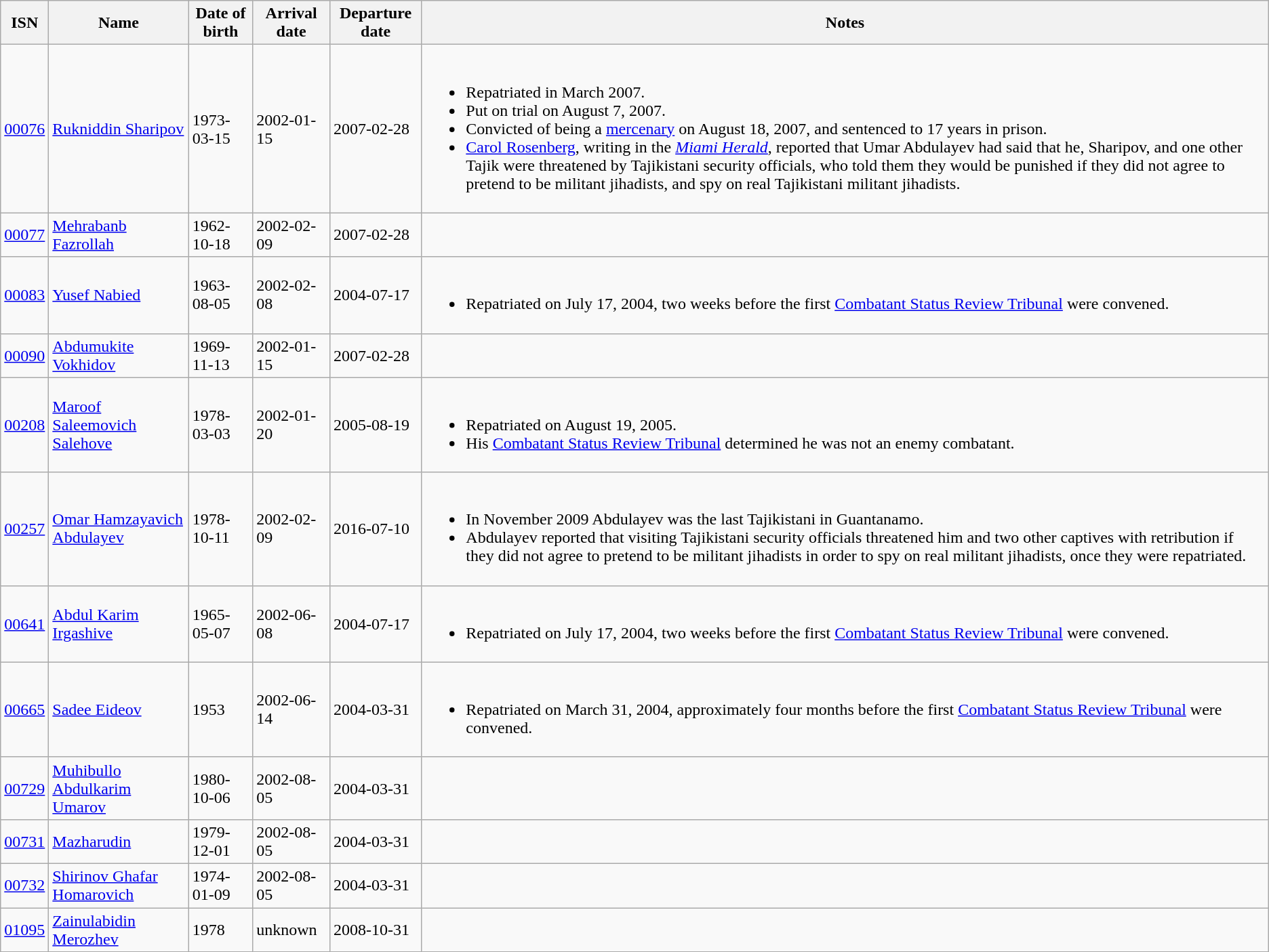<table class="wikitable sortable">
<tr>
<th>ISN</th>
<th>Name</th>
<th>Date of birth</th>
<th>Arrival date</th>
<th>Departure date</th>
<th>Notes</th>
</tr>
<tr>
<td><a href='#'>00076</a></td>
<td><a href='#'>Rukniddin Sharipov</a></td>
<td>1973-03-15</td>
<td>2002-01-15</td>
<td>2007-02-28</td>
<td><br><ul><li>Repatriated in March 2007.</li><li>Put on trial on August 7, 2007.</li><li>Convicted of being a <a href='#'>mercenary</a> on August 18, 2007, and sentenced to 17 years in prison.</li><li><a href='#'>Carol Rosenberg</a>, writing in the <em><a href='#'>Miami Herald</a></em>, reported that Umar Abdulayev had said that he, Sharipov, and one other Tajik were threatened by Tajikistani security officials, who told them they would be punished if they did not agree to pretend to be militant jihadists, and spy on real Tajikistani militant jihadists.</li></ul></td>
</tr>
<tr>
<td><a href='#'>00077</a></td>
<td><a href='#'>Mehrabanb Fazrollah</a></td>
<td>1962-10-18</td>
<td>2002-02-09</td>
<td>2007-02-28</td>
<td></td>
</tr>
<tr>
<td><a href='#'>00083</a></td>
<td><a href='#'>Yusef Nabied</a></td>
<td>1963-08-05</td>
<td>2002-02-08</td>
<td>2004-07-17</td>
<td><br><ul><li>Repatriated on July 17, 2004, two weeks before the first <a href='#'>Combatant Status Review Tribunal</a> were convened.</li></ul></td>
</tr>
<tr>
<td><a href='#'>00090</a></td>
<td><a href='#'>Abdumukite Vokhidov</a></td>
<td>1969-11-13</td>
<td>2002-01-15</td>
<td>2007-02-28</td>
<td></td>
</tr>
<tr>
<td><a href='#'>00208</a></td>
<td><a href='#'>Maroof Saleemovich Salehove</a></td>
<td>1978-03-03</td>
<td>2002-01-20</td>
<td>2005-08-19</td>
<td><br><ul><li>Repatriated on August 19, 2005.</li><li>His <a href='#'>Combatant Status Review Tribunal</a> determined he was not an enemy combatant.</li></ul></td>
</tr>
<tr>
<td><a href='#'>00257</a></td>
<td><a href='#'>Omar Hamzayavich Abdulayev</a></td>
<td>1978-10-11</td>
<td>2002-02-09</td>
<td>2016-07-10</td>
<td><br><ul><li>In November 2009 Abdulayev was the last Tajikistani in Guantanamo.</li><li>Abdulayev reported that visiting Tajikistani security officials threatened him and two other captives with retribution if they did not agree to pretend to be militant jihadists in order to spy on real militant jihadists, once they were repatriated.</li></ul></td>
</tr>
<tr>
<td><a href='#'>00641</a></td>
<td><a href='#'>Abdul Karim Irgashive</a></td>
<td>1965-05-07</td>
<td>2002-06-08</td>
<td>2004-07-17</td>
<td><br><ul><li>Repatriated on July 17, 2004, two weeks before the first <a href='#'>Combatant Status Review Tribunal</a> were convened.</li></ul></td>
</tr>
<tr>
<td><a href='#'>00665</a></td>
<td><a href='#'>Sadee Eideov</a></td>
<td>1953</td>
<td>2002-06-14</td>
<td>2004-03-31</td>
<td><br><ul><li>Repatriated on March 31, 2004, approximately four months before the first <a href='#'>Combatant Status Review Tribunal</a> were convened.</li></ul></td>
</tr>
<tr>
<td><a href='#'>00729</a></td>
<td><a href='#'>Muhibullo Abdulkarim Umarov</a></td>
<td>1980-10-06</td>
<td>2002-08-05</td>
<td>2004-03-31</td>
<td></td>
</tr>
<tr>
<td><a href='#'>00731</a></td>
<td><a href='#'>Mazharudin</a></td>
<td>1979-12-01</td>
<td>2002-08-05</td>
<td>2004-03-31</td>
<td></td>
</tr>
<tr>
<td><a href='#'>00732</a></td>
<td><a href='#'>Shirinov Ghafar Homarovich</a></td>
<td>1974-01-09</td>
<td>2002-08-05</td>
<td>2004-03-31</td>
<td></td>
</tr>
<tr>
<td><a href='#'>01095</a></td>
<td><a href='#'>Zainulabidin Merozhev</a></td>
<td>1978</td>
<td>unknown</td>
<td>2008-10-31</td>
<td></td>
</tr>
</table>
